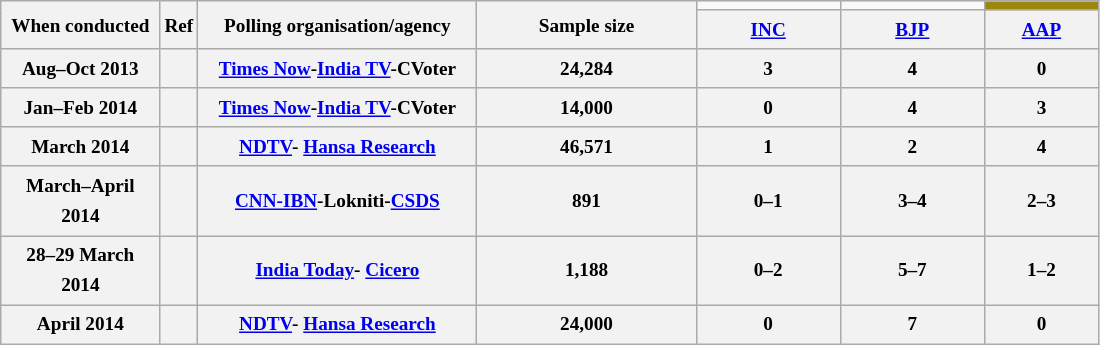<table class="wikitable" style="text-align:center;font-size:80%;line-height:20px;">
<tr>
<th class="wikitable" rowspan="2" width="100px">When conducted</th>
<th class="wikitable" rowspan="2" width="10px">Ref</th>
<th class="wikitable" rowspan="2" width="180px">Polling organisation/agency</th>
<th class="wikitable" rowspan="2" width="140px">Sample size</th>
<td bgcolor=></td>
<td bgcolor=></td>
<td style="background:#9B870C;"></td>
</tr>
<tr>
<th class="wikitable" width="90px"><a href='#'>INC</a></th>
<th class="wikitable" width="90px"><a href='#'>BJP</a></th>
<th class="wikitable" width="70px"><a href='#'>AAP</a></th>
</tr>
<tr class="hintergrundfarbe2" style="text-align:center">
<th>Aug–Oct 2013</th>
<th></th>
<th><a href='#'>Times Now</a>-<a href='#'>India TV</a>-CVoter</th>
<th>24,284</th>
<th>3</th>
<th>4</th>
<th>0</th>
</tr>
<tr class="hintergrundfarbe2" style="text-align:center">
<th>Jan–Feb 2014</th>
<th></th>
<th><a href='#'>Times Now</a>-<a href='#'>India TV</a>-CVoter</th>
<th>14,000</th>
<th>0</th>
<th>4</th>
<th>3</th>
</tr>
<tr class="hintergrundfarbe2" style="text-align:center">
<th>March 2014</th>
<th></th>
<th><a href='#'>NDTV</a>- <a href='#'>Hansa Research</a></th>
<th>46,571</th>
<th>1</th>
<th>2</th>
<th>4</th>
</tr>
<tr class="hintergrundfarbe2" style="text-align:center">
<th>March–April 2014</th>
<th></th>
<th><a href='#'>CNN-IBN</a>-Lokniti-<a href='#'>CSDS</a></th>
<th>891</th>
<th>0–1</th>
<th>3–4</th>
<th>2–3</th>
</tr>
<tr class="hintergrundfarbe2" style="text-align:center">
<th>28–29 March 2014</th>
<th></th>
<th><a href='#'>India Today</a>- <a href='#'>Cicero</a></th>
<th>1,188</th>
<th>0–2</th>
<th>5–7</th>
<th>1–2</th>
</tr>
<tr class="hintergrundfarbe2" style="text-align:center">
<th>April 2014</th>
<th></th>
<th><a href='#'>NDTV</a>- <a href='#'>Hansa Research</a></th>
<th>24,000</th>
<th>0</th>
<th>7</th>
<th>0</th>
</tr>
</table>
